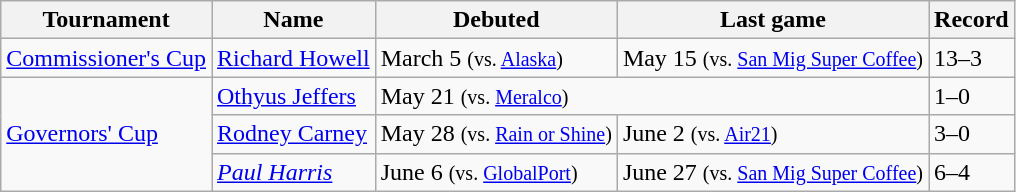<table class="wikitable">
<tr>
<th>Tournament</th>
<th>Name</th>
<th>Debuted</th>
<th>Last game</th>
<th>Record</th>
</tr>
<tr>
<td><a href='#'>Commissioner's Cup</a></td>
<td><a href='#'>Richard Howell</a></td>
<td>March 5 <small>(vs. <a href='#'>Alaska</a>)</small></td>
<td>May 15 <small>(vs. <a href='#'>San Mig Super Coffee</a>)</small></td>
<td>13–3</td>
</tr>
<tr>
<td rowspan=3><a href='#'>Governors' Cup</a></td>
<td><a href='#'>Othyus Jeffers</a></td>
<td colspan=2>May 21 <small>(vs. <a href='#'>Meralco</a>)</small></td>
<td>1–0</td>
</tr>
<tr>
<td><a href='#'>Rodney Carney</a></td>
<td>May 28 <small>(vs. <a href='#'>Rain or Shine</a>)</small></td>
<td>June 2 <small>(vs. <a href='#'>Air21</a>)</small></td>
<td>3–0</td>
</tr>
<tr>
<td><em><a href='#'>Paul Harris</a></em></td>
<td>June 6 <small>(vs. <a href='#'>GlobalPort</a>)</small></td>
<td>June 27 <small>(vs. <a href='#'>San Mig Super Coffee</a>)</small></td>
<td>6–4</td>
</tr>
</table>
